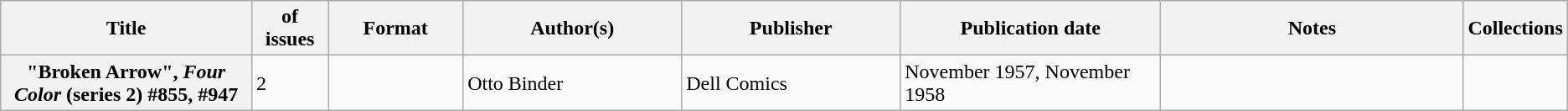<table class="wikitable">
<tr>
<th>Title</th>
<th style="width:40pt"> of issues</th>
<th style="width:75pt">Format</th>
<th style="width:125pt">Author(s)</th>
<th style="width:125pt">Publisher</th>
<th style="width:150pt">Publication date</th>
<th style="width:175pt">Notes</th>
<th>Collections</th>
</tr>
<tr>
<th>"Broken Arrow", <em>Four Color</em> (series 2) #855, #947</th>
<td>2</td>
<td></td>
<td>Otto Binder</td>
<td>Dell Comics</td>
<td>November 1957, November 1958</td>
<td></td>
<td></td>
</tr>
</table>
